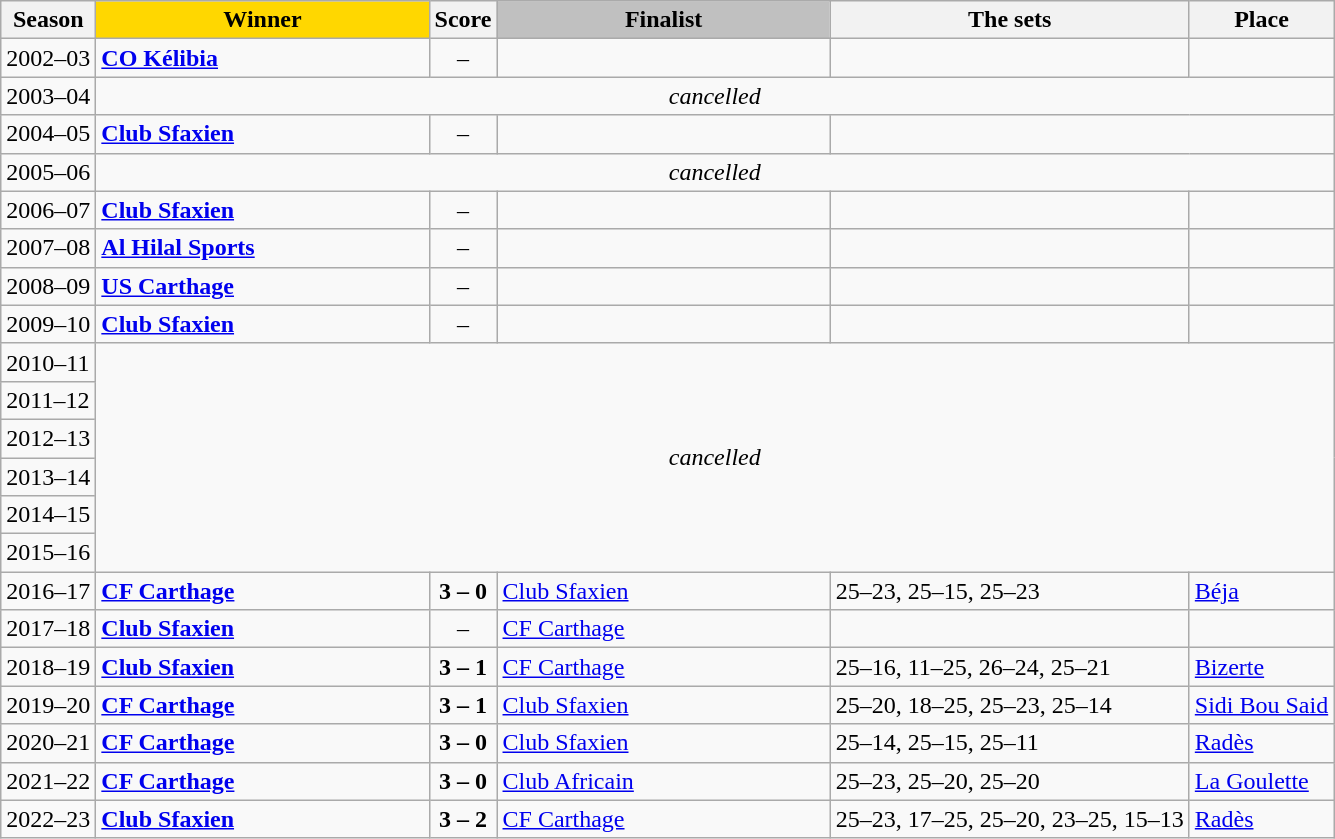<table class="wikitable" style="text-align: left; font-size:100%">
<tr>
<th style="text-align:center">Season</th>
<th width=25% style="background:gold;">Winner</th>
<th style="text-align:center">Score</th>
<th width=25% style="background:silver;">Finalist</th>
<th style="text-align:center">The sets</th>
<th style="text-align:center">Place</th>
</tr>
<tr>
<td>2002–03</td>
<td><strong><a href='#'>CO Kélibia</a></strong></td>
<td align="center">–</td>
<td></td>
<td></td>
<td></td>
</tr>
<tr>
<td>2003–04</td>
<td colspan="5" style="text-align:center;"><em>cancelled</em></td>
</tr>
<tr>
<td>2004–05</td>
<td><strong><a href='#'>Club Sfaxien</a></strong></td>
<td align="center">–</td>
<td></td>
</tr>
<tr>
<td>2005–06</td>
<td colspan="5" style="text-align:center;"><em>cancelled</em></td>
</tr>
<tr>
<td>2006–07</td>
<td><strong><a href='#'>Club Sfaxien</a></strong></td>
<td align="center">–</td>
<td></td>
<td></td>
<td></td>
</tr>
<tr>
<td>2007–08</td>
<td><strong><a href='#'>Al Hilal Sports</a></strong></td>
<td align="center">–</td>
<td></td>
<td></td>
<td></td>
</tr>
<tr>
<td>2008–09</td>
<td><strong><a href='#'>US Carthage</a></strong></td>
<td align="center">–</td>
<td></td>
<td></td>
<td></td>
</tr>
<tr>
<td>2009–10</td>
<td><strong><a href='#'>Club Sfaxien</a></strong></td>
<td align="center">–</td>
<td></td>
<td></td>
<td></td>
</tr>
<tr>
<td>2010–11</td>
<td colspan=5 rowspan="6" style="text-align:center;"><em>cancelled</em></td>
</tr>
<tr>
<td>2011–12</td>
</tr>
<tr>
<td>2012–13</td>
</tr>
<tr>
<td>2013–14</td>
</tr>
<tr>
<td>2014–15</td>
</tr>
<tr>
<td>2015–16</td>
</tr>
<tr>
<td>2016–17</td>
<td><strong><a href='#'>CF Carthage</a></strong></td>
<td align="center"><strong>3 – 0</strong> </td>
<td><a href='#'>Club Sfaxien</a></td>
<td>25–23, 25–15, 25–23</td>
<td><a href='#'>Béja</a></td>
</tr>
<tr>
<td>2017–18</td>
<td><strong><a href='#'>Club Sfaxien</a></strong></td>
<td align="center">–</td>
<td><a href='#'>CF Carthage</a></td>
<td></td>
<td></td>
</tr>
<tr>
<td>2018–19</td>
<td><strong><a href='#'>Club Sfaxien</a></strong></td>
<td align="center"><strong>3 – 1</strong> </td>
<td><a href='#'>CF Carthage</a></td>
<td>25–16, 11–25, 26–24, 25–21</td>
<td><a href='#'>Bizerte</a></td>
</tr>
<tr>
<td>2019–20</td>
<td><strong><a href='#'>CF Carthage</a></strong></td>
<td align="center"><strong>3 – 1</strong> </td>
<td><a href='#'>Club Sfaxien</a></td>
<td>25–20, 18–25, 25–23, 25–14</td>
<td><a href='#'>Sidi Bou Said</a></td>
</tr>
<tr>
<td>2020–21</td>
<td><strong><a href='#'>CF Carthage</a></strong></td>
<td align="center"><strong>3 – 0</strong> </td>
<td><a href='#'>Club Sfaxien</a></td>
<td>25–14, 25–15, 25–11</td>
<td><a href='#'>Radès</a></td>
</tr>
<tr>
<td>2021–22</td>
<td><strong><a href='#'>CF Carthage</a></strong></td>
<td align="center"><strong>3 – 0</strong> </td>
<td><a href='#'>Club Africain</a></td>
<td>25–23, 25–20, 25–20</td>
<td><a href='#'>La Goulette</a></td>
</tr>
<tr>
<td>2022–23</td>
<td><strong><a href='#'>Club Sfaxien</a></strong></td>
<td align="center"><strong>3 – 2</strong></td>
<td><a href='#'>CF Carthage</a></td>
<td>25–23, 17–25, 25–20, 23–25, 15–13</td>
<td><a href='#'>Radès</a></td>
</tr>
</table>
